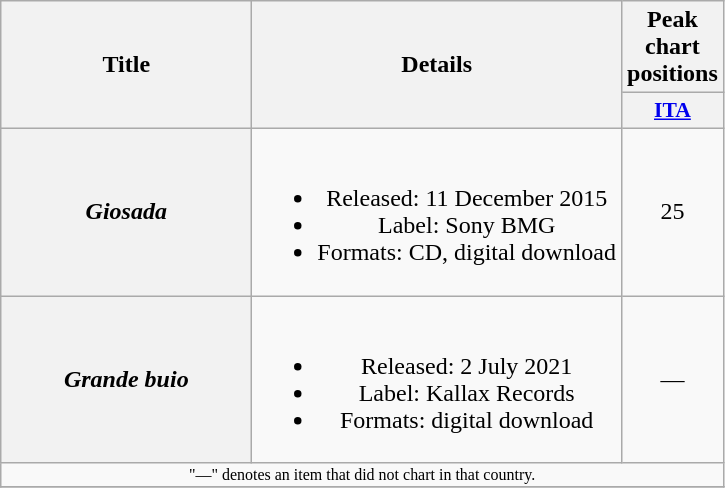<table class="wikitable plainrowheaders" style="text-align:center;" border="1">
<tr>
<th scope="col" rowspan="2" style="width:10em;">Title</th>
<th scope="col" rowspan="2">Details</th>
<th scope="col" colspan="1">Peak chart positions</th>
</tr>
<tr>
<th scope="col" style="width:3em;font-size:90%;"><a href='#'>ITA</a><br></th>
</tr>
<tr>
<th scope="row"><em>Giosada</em></th>
<td><br><ul><li>Released: 11 December 2015</li><li>Label: Sony BMG</li><li>Formats: CD, digital download</li></ul></td>
<td>25</td>
</tr>
<tr>
<th scope="row"><em>Grande buio</em></th>
<td><br><ul><li>Released: 2 July 2021</li><li>Label: Kallax Records</li><li>Formats: digital download</li></ul></td>
<td>—</td>
</tr>
<tr>
<td colspan="4" style="text-align:center; font-size:8pt;">"—" denotes an item that did not chart in that country.</td>
</tr>
<tr>
</tr>
</table>
